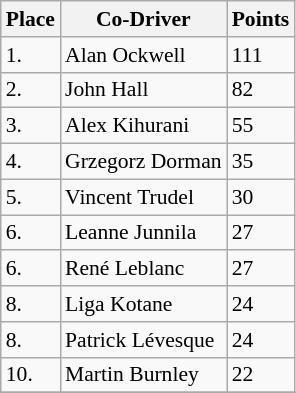<table class="wikitable sortable" style="font-size: 90%;">
<tr>
<th>Place</th>
<th>Co-Driver</th>
<th>Points</th>
</tr>
<tr>
<td>1.</td>
<td>Alan Ockwell</td>
<td>111</td>
</tr>
<tr>
<td>2.</td>
<td>John Hall</td>
<td>82</td>
</tr>
<tr>
<td>3.</td>
<td>Alex Kihurani</td>
<td>55</td>
</tr>
<tr>
<td>4.</td>
<td>Grzegorz Dorman</td>
<td>35</td>
</tr>
<tr>
<td>5.</td>
<td>Vincent Trudel</td>
<td>30</td>
</tr>
<tr>
<td>6.</td>
<td>Leanne Junnila</td>
<td>27</td>
</tr>
<tr>
<td>6.</td>
<td>René Leblanc</td>
<td>27</td>
</tr>
<tr>
<td>8.</td>
<td>Liga Kotane</td>
<td>24</td>
</tr>
<tr>
<td>8.</td>
<td>Patrick Lévesque</td>
<td>24</td>
</tr>
<tr>
<td>10.</td>
<td>Martin Burnley</td>
<td>22</td>
</tr>
<tr>
</tr>
</table>
